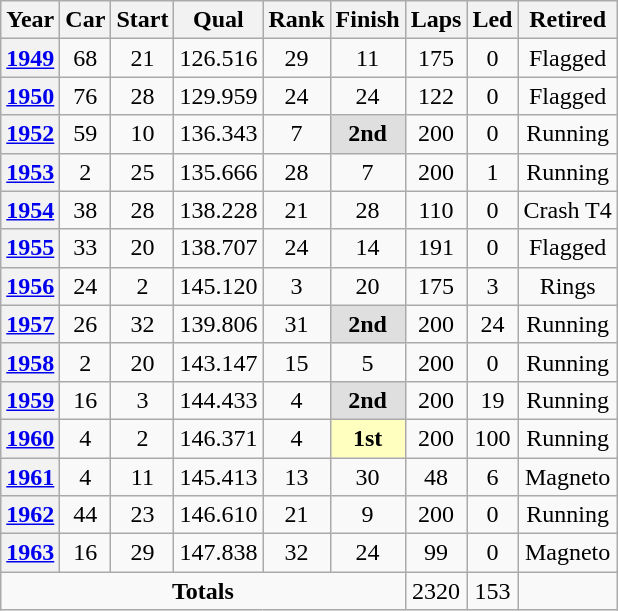<table class="wikitable" style="text-align:center">
<tr>
<th>Year</th>
<th>Car</th>
<th>Start</th>
<th>Qual</th>
<th>Rank</th>
<th>Finish</th>
<th>Laps</th>
<th>Led</th>
<th>Retired</th>
</tr>
<tr>
<th><a href='#'>1949</a></th>
<td>68</td>
<td>21</td>
<td>126.516</td>
<td>29</td>
<td>11</td>
<td>175</td>
<td>0</td>
<td>Flagged</td>
</tr>
<tr>
<th><a href='#'>1950</a></th>
<td>76</td>
<td>28</td>
<td>129.959</td>
<td>24</td>
<td>24</td>
<td>122</td>
<td>0</td>
<td>Flagged</td>
</tr>
<tr>
<th><a href='#'>1952</a></th>
<td>59</td>
<td>10</td>
<td>136.343</td>
<td>7</td>
<td style="background:#dfdfdf;"><strong>2nd</strong></td>
<td>200</td>
<td>0</td>
<td>Running</td>
</tr>
<tr>
<th><a href='#'>1953</a></th>
<td>2</td>
<td>25</td>
<td>135.666</td>
<td>28</td>
<td>7</td>
<td>200</td>
<td>1</td>
<td>Running</td>
</tr>
<tr>
<th><a href='#'>1954</a></th>
<td>38</td>
<td>28</td>
<td>138.228</td>
<td>21</td>
<td>28</td>
<td>110</td>
<td>0</td>
<td>Crash T4</td>
</tr>
<tr>
<th><a href='#'>1955</a></th>
<td>33</td>
<td>20</td>
<td>138.707</td>
<td>24</td>
<td>14</td>
<td>191</td>
<td>0</td>
<td>Flagged</td>
</tr>
<tr>
<th><a href='#'>1956</a></th>
<td>24</td>
<td>2</td>
<td>145.120</td>
<td>3</td>
<td>20</td>
<td>175</td>
<td>3</td>
<td>Rings</td>
</tr>
<tr>
<th><a href='#'>1957</a></th>
<td>26</td>
<td>32</td>
<td>139.806</td>
<td>31</td>
<td style="background:#dfdfdf;"><strong>2nd</strong></td>
<td>200</td>
<td>24</td>
<td>Running</td>
</tr>
<tr>
<th><a href='#'>1958</a></th>
<td>2</td>
<td>20</td>
<td>143.147</td>
<td>15</td>
<td>5</td>
<td>200</td>
<td>0</td>
<td>Running</td>
</tr>
<tr>
<th><a href='#'>1959</a></th>
<td>16</td>
<td>3</td>
<td>144.433</td>
<td>4</td>
<td style="background:#dfdfdf;"><strong>2nd</strong></td>
<td>200</td>
<td>19</td>
<td>Running</td>
</tr>
<tr>
<th><a href='#'>1960</a></th>
<td>4</td>
<td>2</td>
<td>146.371</td>
<td>4</td>
<td style="background:#ffffbf;"><strong>1st</strong></td>
<td>200</td>
<td>100</td>
<td>Running</td>
</tr>
<tr>
<th><a href='#'>1961</a></th>
<td>4</td>
<td>11</td>
<td>145.413</td>
<td>13</td>
<td>30</td>
<td>48</td>
<td>6</td>
<td>Magneto</td>
</tr>
<tr>
<th><a href='#'>1962</a></th>
<td>44</td>
<td>23</td>
<td>146.610</td>
<td>21</td>
<td>9</td>
<td>200</td>
<td>0</td>
<td>Running</td>
</tr>
<tr>
<th><a href='#'>1963</a></th>
<td>16</td>
<td>29</td>
<td>147.838</td>
<td>32</td>
<td>24</td>
<td>99</td>
<td>0</td>
<td>Magneto</td>
</tr>
<tr>
<td colspan=6><strong>Totals</strong></td>
<td>2320</td>
<td>153</td>
<td></td>
</tr>
</table>
